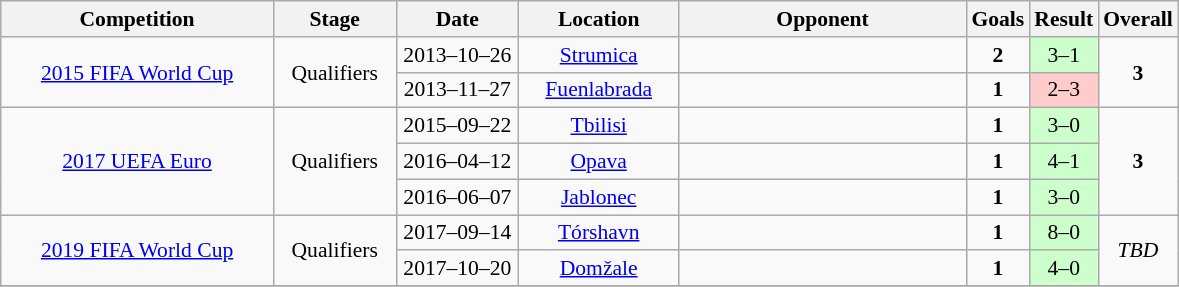<table class="wikitable" style="font-size:90%">
<tr>
<th width=175px>Competition</th>
<th width=75px>Stage</th>
<th width=75px>Date</th>
<th width=100px>Location</th>
<th width=185px>Opponent</th>
<th width=25px>Goals</th>
<th width=25>Result</th>
<th width=25px>Overall</th>
</tr>
<tr align=center>
<td rowspan=2><a href='#'>2015 FIFA World Cup</a></td>
<td rowspan=2>Qualifiers</td>
<td>2013–10–26</td>
<td><a href='#'>Strumica</a></td>
<td align=left></td>
<td><strong>2</strong></td>
<td bgcolor=#CCFFCC>3–1</td>
<td rowspan=2><strong>3</strong></td>
</tr>
<tr align=center>
<td>2013–11–27</td>
<td><a href='#'>Fuenlabrada</a></td>
<td align=left></td>
<td><strong>1</strong></td>
<td bgcolor=#FFCCCC>2–3</td>
</tr>
<tr align=center>
<td rowspan=3><a href='#'>2017 UEFA Euro</a></td>
<td rowspan=3>Qualifiers</td>
<td>2015–09–22</td>
<td><a href='#'>Tbilisi</a></td>
<td align=left></td>
<td><strong>1</strong></td>
<td bgcolor=#CCFFCC>3–0</td>
<td rowspan=3><strong>3</strong></td>
</tr>
<tr align=center>
<td>2016–04–12</td>
<td><a href='#'>Opava</a></td>
<td align=left></td>
<td><strong>1</strong></td>
<td bgcolor=#CCFFCC>4–1</td>
</tr>
<tr align=center>
<td>2016–06–07</td>
<td><a href='#'>Jablonec</a></td>
<td align=left></td>
<td><strong>1</strong></td>
<td bgcolor=#CCFFCC>3–0</td>
</tr>
<tr align=center>
<td rowspan=2><a href='#'>2019 FIFA World Cup</a></td>
<td rowspan=2>Qualifiers</td>
<td>2017–09–14</td>
<td><a href='#'>Tórshavn</a></td>
<td align=left></td>
<td><strong>1</strong></td>
<td bgcolor=#CCFFCC>8–0</td>
<td rowspan=2><em>TBD</em></td>
</tr>
<tr align=center>
<td>2017–10–20</td>
<td><a href='#'>Domžale</a></td>
<td align=left></td>
<td><strong>1</strong></td>
<td bgcolor=#CCFFCC>4–0</td>
</tr>
<tr>
</tr>
</table>
